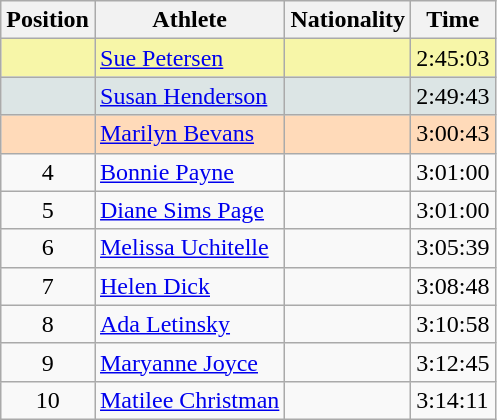<table class="wikitable sortable">
<tr>
<th>Position</th>
<th>Athlete</th>
<th>Nationality</th>
<th>Time</th>
</tr>
<tr bgcolor=#F7F6A8>
<td align=center></td>
<td><a href='#'>Sue Petersen</a></td>
<td></td>
<td>2:45:03</td>
</tr>
<tr bgcolor=#DCE5E5>
<td align=center></td>
<td><a href='#'>Susan Henderson</a></td>
<td></td>
<td>2:49:43</td>
</tr>
<tr bgcolor=#FFDAB9>
<td align=center></td>
<td><a href='#'>Marilyn Bevans</a></td>
<td></td>
<td>3:00:43</td>
</tr>
<tr>
<td align=center>4</td>
<td><a href='#'>Bonnie Payne</a></td>
<td></td>
<td>3:01:00</td>
</tr>
<tr>
<td align=center>5</td>
<td><a href='#'>Diane Sims Page</a></td>
<td></td>
<td>3:01:00</td>
</tr>
<tr>
<td align=center>6</td>
<td><a href='#'>Melissa Uchitelle</a></td>
<td></td>
<td>3:05:39</td>
</tr>
<tr>
<td align=center>7</td>
<td><a href='#'>Helen Dick</a></td>
<td></td>
<td>3:08:48</td>
</tr>
<tr>
<td align=center>8</td>
<td><a href='#'>Ada Letinsky</a></td>
<td></td>
<td>3:10:58</td>
</tr>
<tr>
<td align=center>9</td>
<td><a href='#'>Maryanne Joyce</a></td>
<td></td>
<td>3:12:45</td>
</tr>
<tr>
<td align=center>10</td>
<td><a href='#'>Matilee Christman</a></td>
<td></td>
<td>3:14:11</td>
</tr>
</table>
